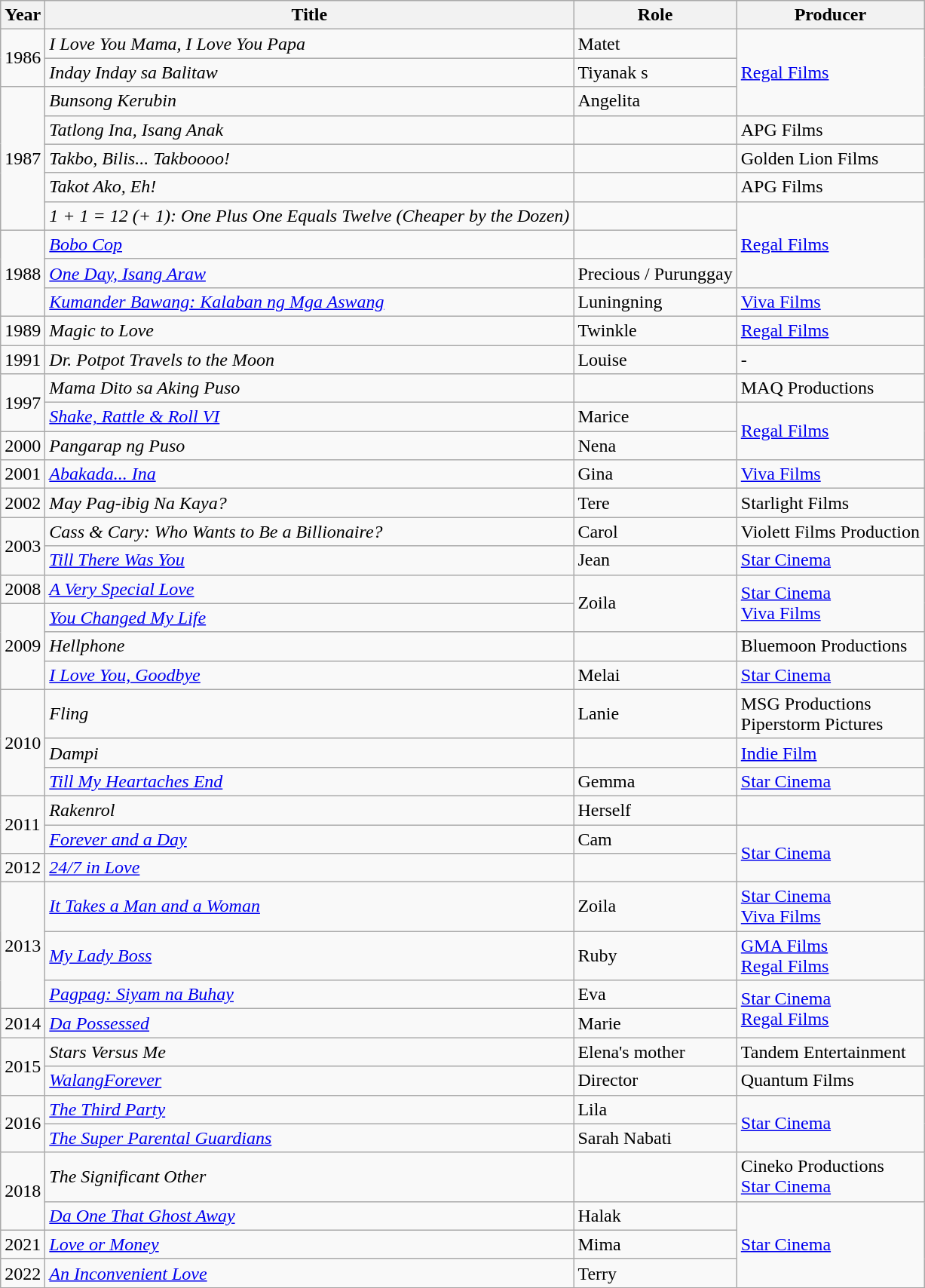<table class="wikitable">
<tr>
<th>Year</th>
<th>Title</th>
<th>Role</th>
<th>Producer</th>
</tr>
<tr>
<td rowspan="2">1986</td>
<td><em>I Love You Mama, I Love You Papa</em></td>
<td>Matet</td>
<td rowspan=3><a href='#'>Regal Films</a></td>
</tr>
<tr>
<td><em>Inday Inday sa Balitaw</em></td>
<td>Tiyanak s</td>
</tr>
<tr>
<td rowspan="5">1987</td>
<td><em>Bunsong Kerubin</em></td>
<td>Angelita</td>
</tr>
<tr>
<td><em>Tatlong Ina, Isang Anak</em></td>
<td></td>
<td>APG Films</td>
</tr>
<tr>
<td><em>Takbo, Bilis... Takboooo!</em></td>
<td></td>
<td>Golden Lion Films</td>
</tr>
<tr>
<td><em>Takot Ako, Eh!</em></td>
<td></td>
<td>APG Films</td>
</tr>
<tr>
<td><em>1 + 1 = 12 (+ 1): One Plus One Equals Twelve (Cheaper by the Dozen)</em></td>
<td></td>
<td rowspan=3><a href='#'>Regal Films</a></td>
</tr>
<tr>
<td rowspan="3">1988</td>
<td><em><a href='#'>Bobo Cop</a></em></td>
<td></td>
</tr>
<tr>
<td><em><a href='#'>One Day, Isang Araw</a></em></td>
<td>Precious / Purunggay</td>
</tr>
<tr>
<td><em><a href='#'>Kumander Bawang: Kalaban ng Mga Aswang</a></em></td>
<td>Luningning</td>
<td><a href='#'>Viva Films</a></td>
</tr>
<tr>
<td>1989</td>
<td><em>Magic to Love</em></td>
<td>Twinkle</td>
<td><a href='#'>Regal Films</a></td>
</tr>
<tr>
<td>1991</td>
<td><em>Dr. Potpot Travels to the Moon</em></td>
<td>Louise</td>
<td>-</td>
</tr>
<tr>
<td rowspan="2">1997</td>
<td><em>Mama Dito sa Aking Puso</em></td>
<td></td>
<td>MAQ Productions</td>
</tr>
<tr>
<td><em><a href='#'>Shake, Rattle & Roll VI</a></em></td>
<td>Marice</td>
<td rowspan=2><a href='#'>Regal Films</a></td>
</tr>
<tr>
<td>2000</td>
<td><em>Pangarap ng Puso</em></td>
<td>Nena</td>
</tr>
<tr>
<td>2001</td>
<td><em><a href='#'>Abakada... Ina</a></em></td>
<td>Gina</td>
<td><a href='#'>Viva Films</a></td>
</tr>
<tr>
<td>2002</td>
<td><em>May Pag-ibig Na Kaya?</em></td>
<td>Tere</td>
<td>Starlight Films</td>
</tr>
<tr>
<td rowspan=2>2003</td>
<td><em>Cass & Cary: Who Wants to Be a Billionaire?</em></td>
<td>Carol</td>
<td>Violett Films Production</td>
</tr>
<tr>
<td><em><a href='#'>Till There Was You</a></em></td>
<td>Jean</td>
<td><a href='#'>Star Cinema</a></td>
</tr>
<tr>
<td>2008</td>
<td><em><a href='#'>A Very Special Love</a></em></td>
<td rowspan=2>Zoila</td>
<td rowspan=2><a href='#'>Star Cinema</a><br><a href='#'>Viva Films</a></td>
</tr>
<tr>
<td rowspan=3>2009</td>
<td><em><a href='#'>You Changed My Life</a></em></td>
</tr>
<tr>
<td><em>Hellphone</em></td>
<td></td>
<td>Bluemoon Productions</td>
</tr>
<tr>
<td><em><a href='#'>I Love You, Goodbye</a></em></td>
<td>Melai</td>
<td><a href='#'>Star Cinema</a></td>
</tr>
<tr>
<td rowspan=3>2010</td>
<td><em>Fling</em></td>
<td>Lanie</td>
<td>MSG Productions<br>Piperstorm Pictures</td>
</tr>
<tr>
<td><em>Dampi</em></td>
<td></td>
<td><a href='#'>Indie Film</a></td>
</tr>
<tr>
<td><em><a href='#'>Till My Heartaches End</a></em></td>
<td>Gemma</td>
<td><a href='#'>Star Cinema</a></td>
</tr>
<tr>
<td rowspan=2>2011</td>
<td><em>Rakenrol</em></td>
<td>Herself</td>
<td></td>
</tr>
<tr>
<td><em><a href='#'>Forever and a Day</a></em></td>
<td>Cam</td>
<td rowspan="2"><a href='#'>Star Cinema</a></td>
</tr>
<tr>
<td>2012</td>
<td><em><a href='#'>24/7 in Love</a></em></td>
<td></td>
</tr>
<tr>
<td rowspan=3>2013</td>
<td><em><a href='#'>It Takes a Man and a Woman</a></em></td>
<td>Zoila</td>
<td><a href='#'>Star Cinema</a><br><a href='#'>Viva Films</a></td>
</tr>
<tr>
<td><em><a href='#'>My Lady Boss</a></em></td>
<td>Ruby</td>
<td><a href='#'>GMA Films</a><br><a href='#'>Regal Films</a></td>
</tr>
<tr>
<td><em><a href='#'>Pagpag: Siyam na Buhay</a></em></td>
<td>Eva</td>
<td rowspan=2><a href='#'>Star Cinema</a><br><a href='#'>Regal Films</a></td>
</tr>
<tr>
<td>2014</td>
<td><em><a href='#'>Da Possessed</a></em></td>
<td>Marie</td>
</tr>
<tr>
<td rowspan="2">2015</td>
<td><em>Stars Versus Me</em></td>
<td>Elena's mother</td>
<td>Tandem Entertainment</td>
</tr>
<tr>
<td><em><a href='#'>WalangForever</a></em></td>
<td>Director</td>
<td>Quantum Films</td>
</tr>
<tr>
<td rowspan=2>2016</td>
<td><em><a href='#'>The Third Party</a></em></td>
<td>Lila</td>
<td rowspan=2><a href='#'>Star Cinema</a></td>
</tr>
<tr>
<td><em><a href='#'>The Super Parental Guardians</a></em></td>
<td>Sarah Nabati</td>
</tr>
<tr>
<td rowspan=2>2018</td>
<td><em>The Significant Other</em></td>
<td></td>
<td>Cineko Productions<br><a href='#'>Star Cinema</a></td>
</tr>
<tr>
<td><em><a href='#'>Da One That Ghost Away</a></em></td>
<td>Halak</td>
<td rowspan="3"><a href='#'>Star Cinema</a></td>
</tr>
<tr>
<td>2021</td>
<td><em><a href='#'>Love or Money</a></em></td>
<td>Mima</td>
</tr>
<tr>
<td>2022</td>
<td><em><a href='#'>An Inconvenient Love</a></em></td>
<td>Terry</td>
</tr>
</table>
